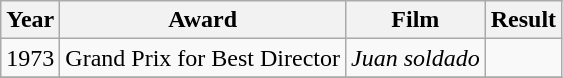<table class="wikitable sortable">
<tr>
<th>Year</th>
<th>Award</th>
<th>Film</th>
<th>Result</th>
</tr>
<tr>
<td>1973</td>
<td>Grand Prix for Best Director</td>
<td><em>Juan soldado</em></td>
<td></td>
</tr>
<tr>
</tr>
</table>
